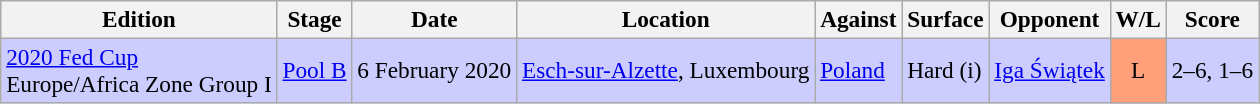<table class=wikitable style=font-size:97%>
<tr>
<th>Edition</th>
<th>Stage</th>
<th>Date</th>
<th>Location</th>
<th>Against</th>
<th>Surface</th>
<th>Opponent</th>
<th>W/L</th>
<th>Score</th>
</tr>
<tr style="background:#CCCCFF;">
<td><a href='#'>2020 Fed Cup</a> <br> Europe/Africa Zone Group I</td>
<td><a href='#'>Pool B</a></td>
<td>6 February 2020</td>
<td><a href='#'>Esch-sur-Alzette</a>, Luxembourg</td>
<td> <a href='#'>Poland</a></td>
<td>Hard (i)</td>
<td><a href='#'>Iga Świątek</a></td>
<td style="text-align:center; background:#ffa07a;">L</td>
<td>2–6, 1–6</td>
</tr>
</table>
